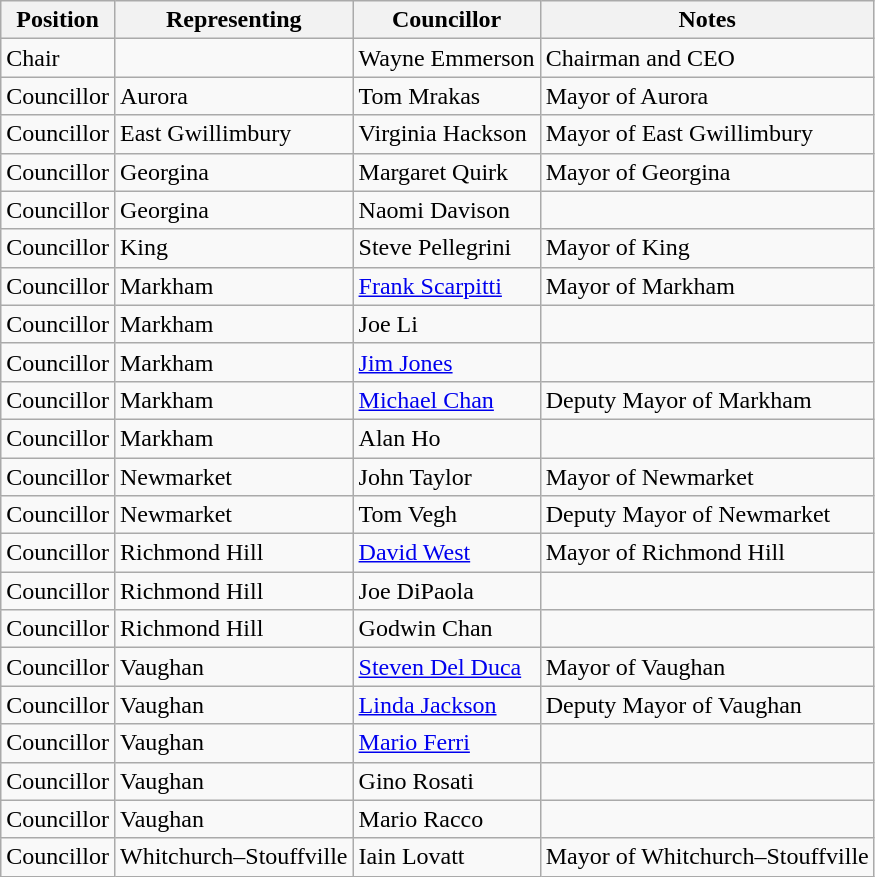<table class="wikitable">
<tr>
<th>Position</th>
<th>Representing</th>
<th>Councillor</th>
<th>Notes</th>
</tr>
<tr>
<td>Chair</td>
<td></td>
<td>Wayne Emmerson</td>
<td>Chairman and CEO</td>
</tr>
<tr>
<td>Councillor</td>
<td>Aurora</td>
<td>Tom Mrakas</td>
<td>Mayor of Aurora</td>
</tr>
<tr>
<td>Councillor</td>
<td>East Gwillimbury</td>
<td>Virginia Hackson</td>
<td>Mayor of East Gwillimbury</td>
</tr>
<tr>
<td>Councillor</td>
<td>Georgina</td>
<td>Margaret Quirk</td>
<td>Mayor of Georgina</td>
</tr>
<tr>
<td>Councillor</td>
<td>Georgina</td>
<td>Naomi Davison</td>
<td></td>
</tr>
<tr>
<td>Councillor</td>
<td>King</td>
<td>Steve Pellegrini</td>
<td>Mayor of King</td>
</tr>
<tr>
<td>Councillor</td>
<td>Markham</td>
<td><a href='#'>Frank Scarpitti</a></td>
<td>Mayor of Markham</td>
</tr>
<tr>
<td>Councillor</td>
<td>Markham</td>
<td>Joe Li</td>
<td></td>
</tr>
<tr>
<td>Councillor</td>
<td>Markham</td>
<td><a href='#'>Jim Jones</a></td>
<td></td>
</tr>
<tr>
<td>Councillor</td>
<td>Markham</td>
<td><a href='#'>Michael Chan</a></td>
<td>Deputy Mayor of Markham</td>
</tr>
<tr>
<td>Councillor</td>
<td>Markham</td>
<td>Alan Ho</td>
<td></td>
</tr>
<tr>
<td>Councillor</td>
<td>Newmarket</td>
<td>John Taylor</td>
<td>Mayor of Newmarket</td>
</tr>
<tr>
<td>Councillor</td>
<td>Newmarket</td>
<td>Tom Vegh</td>
<td>Deputy Mayor of Newmarket</td>
</tr>
<tr>
<td>Councillor</td>
<td>Richmond Hill</td>
<td><a href='#'>David West</a></td>
<td>Mayor of Richmond Hill</td>
</tr>
<tr>
<td>Councillor</td>
<td>Richmond Hill</td>
<td>Joe DiPaola</td>
<td></td>
</tr>
<tr>
<td>Councillor</td>
<td>Richmond Hill</td>
<td>Godwin Chan</td>
<td></td>
</tr>
<tr>
<td>Councillor</td>
<td>Vaughan</td>
<td><a href='#'>Steven Del Duca</a></td>
<td>Mayor of Vaughan</td>
</tr>
<tr>
<td>Councillor</td>
<td>Vaughan</td>
<td><a href='#'>Linda Jackson</a></td>
<td>Deputy Mayor of Vaughan</td>
</tr>
<tr>
<td>Councillor</td>
<td>Vaughan</td>
<td><a href='#'>Mario Ferri</a></td>
<td></td>
</tr>
<tr>
<td>Councillor</td>
<td>Vaughan</td>
<td>Gino Rosati</td>
<td></td>
</tr>
<tr>
<td>Councillor</td>
<td>Vaughan</td>
<td>Mario Racco</td>
<td></td>
</tr>
<tr>
<td>Councillor</td>
<td>Whitchurch–Stouffville</td>
<td>Iain Lovatt</td>
<td>Mayor of Whitchurch–Stouffville</td>
</tr>
</table>
